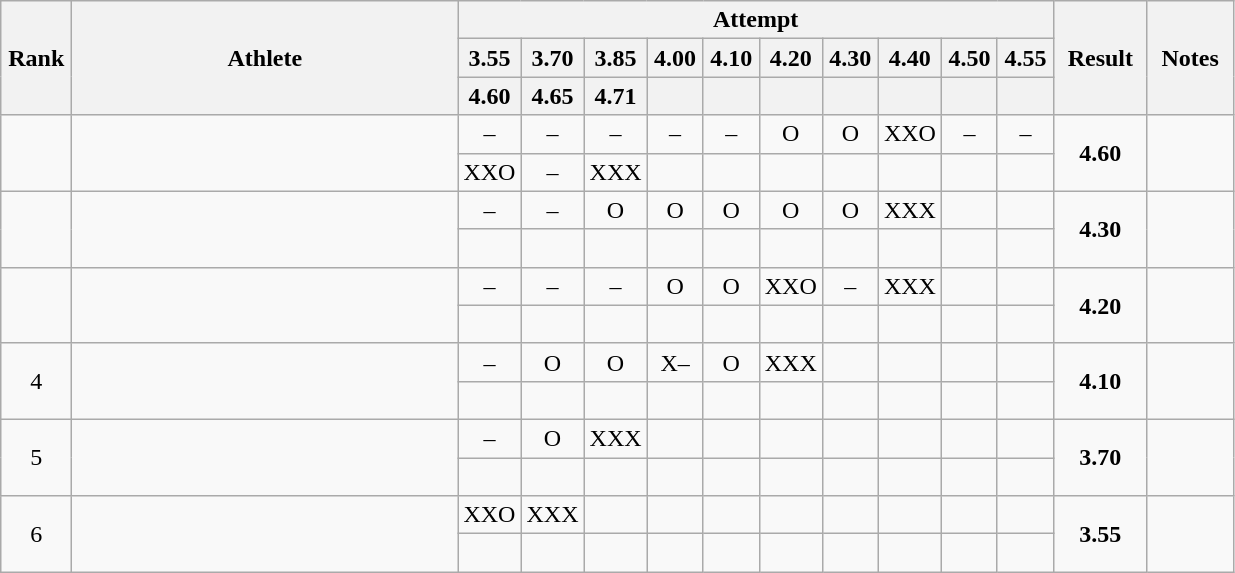<table class="wikitable" style="text-align:center">
<tr>
<th rowspan=3 width=40>Rank</th>
<th rowspan=3 width=250>Athlete</th>
<th colspan=10>Attempt</th>
<th rowspan=3 width=55>Result</th>
<th rowspan=3 width=50>Notes</th>
</tr>
<tr>
<th width=30>3.55</th>
<th width=30>3.70</th>
<th width=30>3.85</th>
<th width=30>4.00</th>
<th width=30>4.10</th>
<th width=30>4.20</th>
<th width=30>4.30</th>
<th width=30>4.40</th>
<th width=30>4.50</th>
<th width=30>4.55</th>
</tr>
<tr>
<th>4.60</th>
<th>4.65</th>
<th>4.71</th>
<th></th>
<th></th>
<th></th>
<th></th>
<th></th>
<th></th>
<th></th>
</tr>
<tr>
<td rowspan=2></td>
<td rowspan=2 align=left></td>
<td>–</td>
<td>–</td>
<td>–</td>
<td>–</td>
<td>–</td>
<td>O</td>
<td>O</td>
<td>XXO</td>
<td>–</td>
<td>–</td>
<td rowspan=2><strong>4.60</strong></td>
<td rowspan=2></td>
</tr>
<tr>
<td>XXO</td>
<td>–</td>
<td>XXX</td>
<td></td>
<td></td>
<td></td>
<td></td>
<td></td>
<td></td>
<td></td>
</tr>
<tr>
<td rowspan=2></td>
<td rowspan=2 align=left></td>
<td>–</td>
<td>–</td>
<td>O</td>
<td>O</td>
<td>O</td>
<td>O</td>
<td>O</td>
<td>XXX</td>
<td></td>
<td></td>
<td rowspan=2><strong>4.30</strong></td>
<td rowspan=2></td>
</tr>
<tr>
<td> </td>
<td></td>
<td></td>
<td></td>
<td></td>
<td></td>
<td></td>
<td></td>
<td></td>
<td></td>
</tr>
<tr>
<td rowspan=2></td>
<td rowspan=2 align=left></td>
<td>–</td>
<td>–</td>
<td>–</td>
<td>O</td>
<td>O</td>
<td>XXO</td>
<td>–</td>
<td>XXX</td>
<td></td>
<td></td>
<td rowspan=2><strong>4.20</strong></td>
<td rowspan=2></td>
</tr>
<tr>
<td> </td>
<td></td>
<td></td>
<td></td>
<td></td>
<td></td>
<td></td>
<td></td>
<td></td>
<td></td>
</tr>
<tr>
<td rowspan=2>4</td>
<td rowspan=2 align=left></td>
<td>–</td>
<td>O</td>
<td>O</td>
<td>X–</td>
<td>O</td>
<td>XXX</td>
<td></td>
<td></td>
<td></td>
<td></td>
<td rowspan=2><strong>4.10</strong></td>
<td rowspan=2></td>
</tr>
<tr>
<td> </td>
<td></td>
<td></td>
<td></td>
<td></td>
<td></td>
<td></td>
<td></td>
<td></td>
<td></td>
</tr>
<tr>
<td rowspan=2>5</td>
<td rowspan=2 align=left></td>
<td>–</td>
<td>O</td>
<td>XXX</td>
<td></td>
<td></td>
<td></td>
<td></td>
<td></td>
<td></td>
<td></td>
<td rowspan=2><strong>3.70</strong></td>
<td rowspan=2></td>
</tr>
<tr>
<td> </td>
<td></td>
<td></td>
<td></td>
<td></td>
<td></td>
<td></td>
<td></td>
<td></td>
<td></td>
</tr>
<tr>
<td rowspan=2>6</td>
<td rowspan=2 align=left></td>
<td>XXO</td>
<td>XXX</td>
<td></td>
<td></td>
<td></td>
<td></td>
<td></td>
<td></td>
<td></td>
<td></td>
<td rowspan=2><strong>3.55</strong></td>
<td rowspan=2></td>
</tr>
<tr>
<td> </td>
<td></td>
<td></td>
<td></td>
<td></td>
<td></td>
<td></td>
<td></td>
<td></td>
<td></td>
</tr>
</table>
